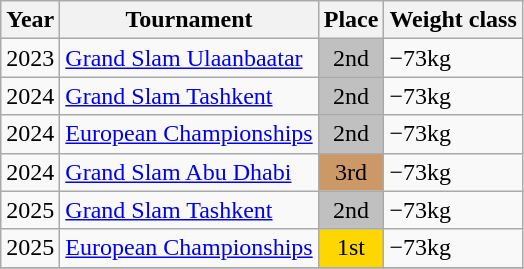<table class="wikitable">
<tr>
<th>Year</th>
<th>Tournament</th>
<th>Place</th>
<th>Weight class</th>
</tr>
<tr>
<td>2023</td>
<td><a href='#'>Grand Slam Ulaanbaatar</a></td>
<td bgcolor="silver" align="center">2nd</td>
<td>−73kg</td>
</tr>
<tr>
<td>2024</td>
<td><a href='#'>Grand Slam Tashkent</a></td>
<td bgcolor="silver" align="center">2nd</td>
<td>−73kg</td>
</tr>
<tr>
<td>2024</td>
<td><a href='#'>European Championships</a></td>
<td bgcolor="silver" align="center">2nd</td>
<td>−73kg</td>
</tr>
<tr>
<td>2024</td>
<td><a href='#'>Grand Slam Abu Dhabi</a></td>
<td bgcolor="cc9966" align="center">3rd</td>
<td>−73kg</td>
</tr>
<tr>
<td>2025</td>
<td><a href='#'>Grand Slam Tashkent</a></td>
<td bgcolor="silver" align="center">2nd</td>
<td>−73kg</td>
</tr>
<tr>
<td>2025</td>
<td><a href='#'>European Championships</a></td>
<td bgcolor="gold" align="center">1st</td>
<td>−73kg</td>
</tr>
<tr>
</tr>
</table>
